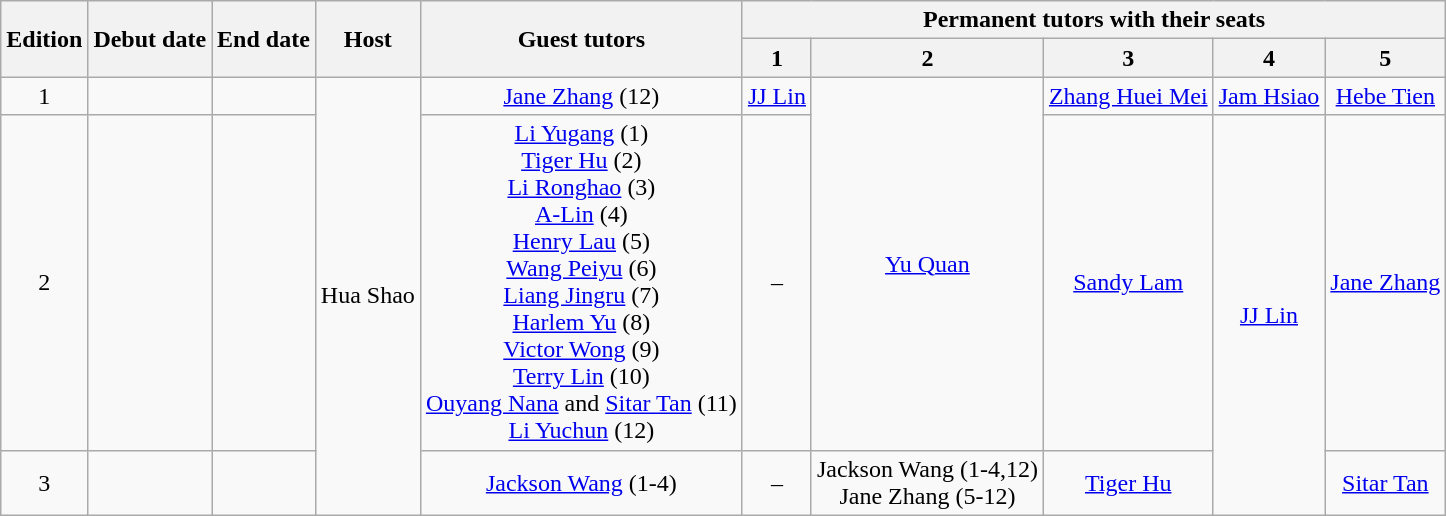<table class="wikitable plainrowheaders" style="text-align:center;">
<tr>
<th rowspan="2" scope="col">Edition</th>
<th rowspan="2" scope="col">Debut date</th>
<th rowspan="2" scope="col">End date</th>
<th rowspan="2" scope="col">Host</th>
<th rowspan="2">Guest tutors</th>
<th colspan="5" scope="col">Permanent tutors with their seats</th>
</tr>
<tr>
<th scope="col">1</th>
<th scope="col">2</th>
<th scope="col">3</th>
<th scope="col">4</th>
<th scope="col">5</th>
</tr>
<tr>
<td scope="row">1</td>
<td></td>
<td></td>
<td rowspan="3">Hua Shao</td>
<td><a href='#'>Jane Zhang</a> (12)</td>
<td><a href='#'>JJ Lin</a></td>
<td rowspan="2"><a href='#'>Yu Quan</a></td>
<td><a href='#'>Zhang Huei Mei</a></td>
<td><a href='#'>Jam Hsiao</a></td>
<td><a href='#'>Hebe Tien</a></td>
</tr>
<tr>
<td scope="row">2</td>
<td></td>
<td></td>
<td><a href='#'>Li Yugang</a> (1)<br><a href='#'>Tiger Hu</a> (2)<br><a href='#'>Li Ronghao</a> (3)<br><a href='#'>A-Lin</a> (4)<br><a href='#'>Henry Lau</a> (5)<br><a href='#'>Wang Peiyu</a> (6)<br><a href='#'>Liang Jingru</a> (7)<br><a href='#'>Harlem Yu</a> (8)<br><a href='#'>Victor Wong</a> (9)<br><a href='#'>Terry Lin</a> (10)<br><a href='#'>Ouyang Nana</a> and <a href='#'>Sitar Tan</a> (11)<br><a href='#'>Li Yuchun</a> (12)</td>
<td>–</td>
<td><a href='#'>Sandy Lam</a></td>
<td rowspan="2"><a href='#'>JJ Lin</a></td>
<td><a href='#'>Jane Zhang</a></td>
</tr>
<tr>
<td scope="row">3</td>
<td></td>
<td></td>
<td><a href='#'>Jackson Wang</a> (1-4)</td>
<td>–</td>
<td>Jackson Wang (1-4,12)<br>Jane Zhang (5-12)</td>
<td><a href='#'>Tiger Hu</a></td>
<td><a href='#'>Sitar Tan</a></td>
</tr>
</table>
